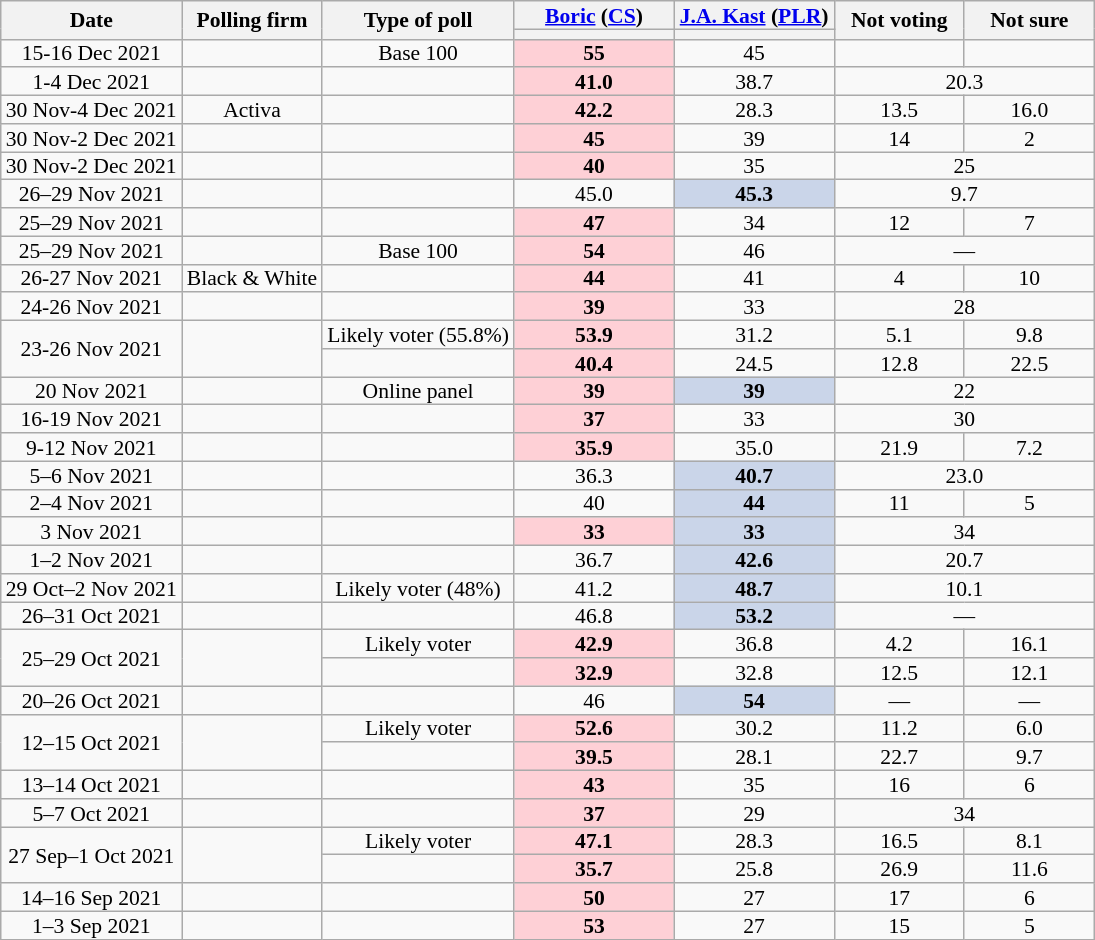<table class="wikitable sortable mw-collapsible" style=text-align:center;font-size:90%;line-height:12px>
<tr>
<th rowspan="2">Date</th>
<th rowspan="2">Polling firm</th>
<th rowspan="2">Type of poll</th>
<th width=100px><a href='#'>Boric</a> (<a href='#'>CS</a>)</th>
<th width=100px><a href='#'>J.A. Kast</a> (<a href='#'>PLR</a>)</th>
<th rowspan="2" width=80px>Not voting</th>
<th rowspan="2" width=80px>Not sure</th>
</tr>
<tr>
<th style=background:></th>
<th style=background:></th>
</tr>
<tr>
<td>15-16 Dec 2021</td>
<td></td>
<td>Base 100</td>
<td bgcolor="#FED0D6"><strong>55</strong></td>
<td>45</td>
<td></td>
</tr>
<tr>
<td>1-4 Dec 2021</td>
<td></td>
<td></td>
<td bgcolor="#FED0D6"><strong>41.0</strong></td>
<td>38.7</td>
<td colspan=2>20.3</td>
</tr>
<tr>
<td>30 Nov-4 Dec 2021</td>
<td>Activa</td>
<td></td>
<td bgcolor="#FED0D6"><strong>42.2</strong></td>
<td>28.3</td>
<td>13.5</td>
<td>16.0</td>
</tr>
<tr>
<td>30 Nov-2 Dec 2021</td>
<td></td>
<td></td>
<td bgcolor="#FED0D6"><strong>45</strong></td>
<td>39</td>
<td>14</td>
<td>2</td>
</tr>
<tr>
<td>30 Nov-2 Dec 2021</td>
<td></td>
<td></td>
<td bgcolor="#FED0D6"><strong>40</strong></td>
<td>35</td>
<td colspan=2>25</td>
</tr>
<tr>
<td>26–29 Nov 2021</td>
<td></td>
<td></td>
<td>45.0</td>
<td bgcolor="#CAD5E9"><strong>45.3</strong></td>
<td colspan=2>9.7</td>
</tr>
<tr>
<td>25–29 Nov 2021</td>
<td></td>
<td></td>
<td bgcolor="#FED0D6"><strong>47</strong></td>
<td>34</td>
<td>12</td>
<td>7</td>
</tr>
<tr>
<td>25–29 Nov 2021</td>
<td></td>
<td>Base 100</td>
<td bgcolor="#FED0D6"><strong>54</strong></td>
<td>46</td>
<td colspan=2>—</td>
</tr>
<tr>
<td>26-27 Nov 2021</td>
<td>Black & White</td>
<td></td>
<td bgcolor="#FED0D6"><strong>44</strong></td>
<td>41</td>
<td>4</td>
<td>10</td>
</tr>
<tr>
<td>24-26 Nov 2021</td>
<td></td>
<td></td>
<td bgcolor="#FED0D6"><strong>39</strong></td>
<td>33</td>
<td colspan="2">28</td>
</tr>
<tr>
<td rowspan=2>23-26 Nov 2021</td>
<td rowspan=2></td>
<td>Likely voter (55.8%)</td>
<td bgcolor="#FED0D6"><strong>53.9</strong></td>
<td>31.2</td>
<td>5.1</td>
<td>9.8</td>
</tr>
<tr>
<td></td>
<td bgcolor="#FED0D6"><strong>40.4</strong></td>
<td>24.5</td>
<td>12.8</td>
<td>22.5</td>
</tr>
<tr>
<td>20 Nov 2021</td>
<td></td>
<td>Online panel</td>
<td style="background:#FED0D6;"><strong>39</strong></td>
<td bgcolor="#CAD5E9"><strong>39</strong></td>
<td colspan=2>22</td>
</tr>
<tr>
<td>16-19 Nov 2021</td>
<td></td>
<td></td>
<td style="background:#FED0D6;"><strong>37</strong></td>
<td>33</td>
<td colspan=2>30</td>
</tr>
<tr>
<td>9-12 Nov 2021</td>
<td></td>
<td></td>
<td style="background:#FED0D6;"><strong>35.9</strong></td>
<td>35.0</td>
<td>21.9</td>
<td>7.2</td>
</tr>
<tr>
<td>5–6 Nov 2021</td>
<td></td>
<td></td>
<td>36.3</td>
<td bgcolor="#CAD5E9"><strong>40.7</strong></td>
<td colspan="2">23.0</td>
</tr>
<tr>
<td>2–4 Nov 2021</td>
<td></td>
<td></td>
<td>40</td>
<td bgcolor="#CAD5E9"><strong>44</strong></td>
<td>11</td>
<td>5</td>
</tr>
<tr>
<td>3 Nov 2021</td>
<td></td>
<td></td>
<td style="background:#FED0D6;"><strong>33</strong></td>
<td bgcolor="#CAD5E9"><strong>33</strong></td>
<td colspan=2>34</td>
</tr>
<tr>
<td>1–2 Nov 2021</td>
<td></td>
<td></td>
<td>36.7</td>
<td bgcolor="#CAD5E9"><strong>42.6</strong></td>
<td colspan="2">20.7</td>
</tr>
<tr>
<td>29 Oct–2 Nov 2021</td>
<td></td>
<td>Likely voter (48%)</td>
<td>41.2</td>
<td bgcolor="#CAD5E9"><strong>48.7</strong></td>
<td colspan="2">10.1</td>
</tr>
<tr>
<td>26–31 Oct 2021</td>
<td></td>
<td></td>
<td>46.8</td>
<td bgcolor="#CAD5E9"><strong>53.2</strong></td>
<td colspan="2">—</td>
</tr>
<tr>
<td rowspan="2">25–29 Oct 2021</td>
<td rowspan="2"></td>
<td>Likely voter</td>
<td style="background:#FED0D6;"><strong>42.9</strong></td>
<td>36.8</td>
<td>4.2</td>
<td>16.1</td>
</tr>
<tr>
<td></td>
<td style="background:#FED0D6;"><strong>32.9</strong></td>
<td>32.8</td>
<td>12.5</td>
<td>12.1</td>
</tr>
<tr>
<td>20–26 Oct 2021</td>
<td></td>
<td></td>
<td>46</td>
<td bgcolor="#CAD5E9"><strong>54</strong></td>
<td>—</td>
<td>—</td>
</tr>
<tr>
<td rowspan="2">12–15 Oct 2021</td>
<td rowspan="2"></td>
<td>Likely voter</td>
<td style="background:#FED0D6;"><strong>52.6</strong></td>
<td>30.2</td>
<td>11.2</td>
<td>6.0</td>
</tr>
<tr>
<td></td>
<td style="background:#FED0D6;"><strong>39.5</strong></td>
<td>28.1</td>
<td>22.7</td>
<td>9.7</td>
</tr>
<tr>
<td>13–14 Oct 2021</td>
<td></td>
<td></td>
<td style="background:#FED0D6;"><strong>43</strong></td>
<td>35</td>
<td>16</td>
<td>6</td>
</tr>
<tr>
<td>5–7 Oct 2021</td>
<td></td>
<td></td>
<td style="background:#FED0D6;"><strong>37</strong></td>
<td>29</td>
<td colspan="2">34</td>
</tr>
<tr>
<td rowspan="2">27 Sep–1 Oct 2021</td>
<td rowspan="2"></td>
<td>Likely voter</td>
<td style="background:#FED0D6;"><strong>47.1</strong></td>
<td>28.3</td>
<td>16.5</td>
<td>8.1</td>
</tr>
<tr>
<td></td>
<td style="background:#FED0D6;"><strong>35.7</strong></td>
<td>25.8</td>
<td>26.9</td>
<td>11.6</td>
</tr>
<tr>
<td>14–16 Sep 2021</td>
<td></td>
<td></td>
<td style="background:#FED0D6;"><strong>50</strong></td>
<td>27</td>
<td>17</td>
<td>6</td>
</tr>
<tr>
<td>1–3 Sep 2021</td>
<td></td>
<td></td>
<td style="background:#FED0D6;"><strong>53</strong></td>
<td>27</td>
<td>15</td>
<td>5</td>
</tr>
</table>
